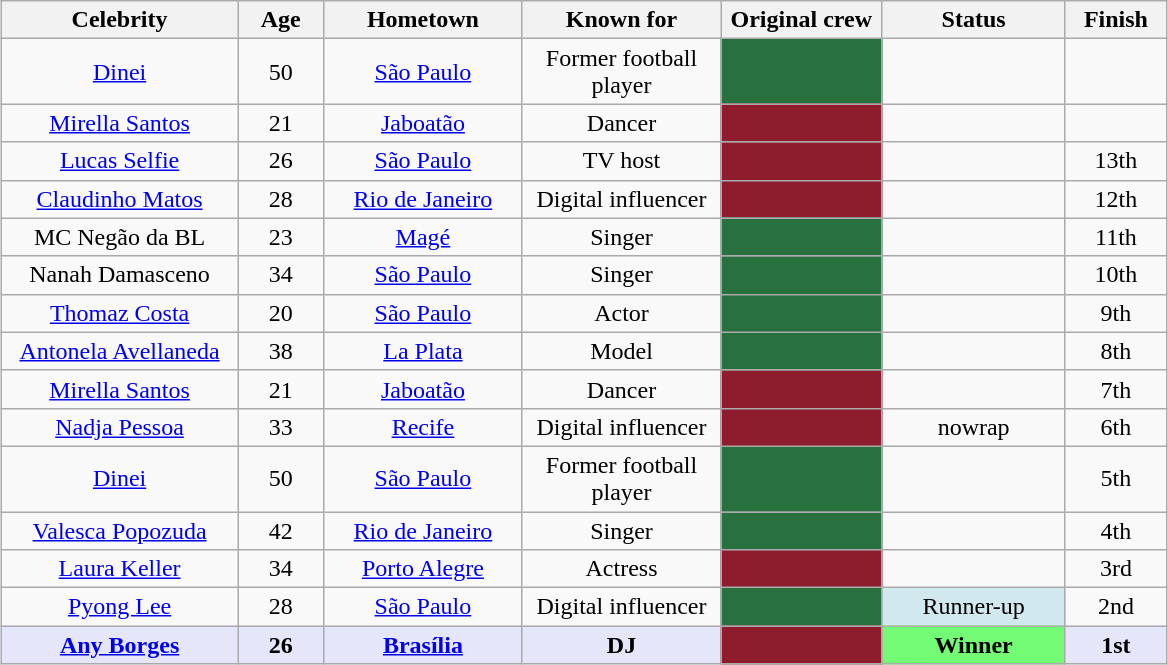<table class="wikitable sortable" style="margin:auto; text-align:center">
<tr>
<th scope="col" width=150>Celebrity</th>
<th scope="col" width=050>Age</th>
<th scope="col" width=125>Hometown</th>
<th scope="col" width=125>Known for</th>
<th scope="col" width=100>Original crew</th>
<th scope="col" width=115>Status</th>
<th scope="col" width=060>Finish</th>
</tr>
<tr>
<td><a href='#'>Dinei</a><br></td>
<td>50</td>
<td><a href='#'>São Paulo</a></td>
<td>Former football player</td>
<td bgcolor=28713E></td>
<td></td>
<td></td>
</tr>
<tr>
<td><a href='#'>Mirella Santos</a><br></td>
<td>21</td>
<td><a href='#'>Jaboatão</a></td>
<td>Dancer</td>
<td bgcolor=8D1D2C></td>
<td></td>
<td></td>
</tr>
<tr>
<td><a href='#'>Lucas Selfie</a></td>
<td>26</td>
<td><a href='#'>São Paulo</a></td>
<td>TV host</td>
<td bgcolor=8D1D2C></td>
<td></td>
<td>13th</td>
</tr>
<tr>
<td><a href='#'>Claudinho Matos</a></td>
<td>28</td>
<td><a href='#'>Rio de Janeiro</a></td>
<td nowrap>Digital influencer</td>
<td bgcolor=8D1D2C></td>
<td></td>
<td>12th</td>
</tr>
<tr>
<td>MC Negão da BL</td>
<td>23</td>
<td><a href='#'>Magé</a></td>
<td>Singer</td>
<td bgcolor=28713E></td>
<td></td>
<td>11th</td>
</tr>
<tr>
<td>Nanah Damasceno</td>
<td>34</td>
<td><a href='#'>São Paulo</a></td>
<td>Singer</td>
<td bgcolor=28713E></td>
<td></td>
<td>10th</td>
</tr>
<tr>
<td><a href='#'>Thomaz Costa</a></td>
<td>20</td>
<td><a href='#'>São Paulo</a></td>
<td>Actor</td>
<td bgcolor=28713E></td>
<td></td>
<td>9th</td>
</tr>
<tr>
<td nowrap><a href='#'>Antonela Avellaneda</a></td>
<td>38</td>
<td> <a href='#'>La Plata</a></td>
<td>Model</td>
<td bgcolor=28713E></td>
<td></td>
<td>8th</td>
</tr>
<tr>
<td><a href='#'>Mirella Santos</a></td>
<td>21</td>
<td><a href='#'>Jaboatão</a></td>
<td>Dancer</td>
<td bgcolor=8D1D2C></td>
<td></td>
<td>7th</td>
</tr>
<tr>
<td><a href='#'>Nadja Pessoa</a></td>
<td>33</td>
<td><a href='#'>Recife</a></td>
<td>Digital influencer</td>
<td bgcolor=8D1D2C></td>
<td>nowrap </td>
<td>6th</td>
</tr>
<tr>
<td><a href='#'>Dinei</a></td>
<td>50</td>
<td><a href='#'>São Paulo</a></td>
<td>Former football player</td>
<td bgcolor=28713E></td>
<td></td>
<td>5th</td>
</tr>
<tr>
<td><a href='#'>Valesca Popozuda</a></td>
<td>42</td>
<td><a href='#'>Rio de Janeiro</a></td>
<td>Singer</td>
<td bgcolor=28713E></td>
<td></td>
<td>4th</td>
</tr>
<tr>
<td><a href='#'>Laura Keller</a></td>
<td>34</td>
<td><a href='#'>Porto Alegre</a></td>
<td>Actress</td>
<td bgcolor=8D1D2C></td>
<td></td>
<td>3rd</td>
</tr>
<tr>
<td><a href='#'>Pyong Lee</a></td>
<td>28</td>
<td><a href='#'>São Paulo</a></td>
<td>Digital influencer</td>
<td bgcolor=28713E></td>
<td bgcolor="D1E8EF">Runner-up<br></td>
<td>2nd</td>
</tr>
<tr>
<td bgcolor="E6E6FA"><strong><a href='#'>Any Borges</a></strong></td>
<td bgcolor="E6E6FA"><strong>26</strong></td>
<td bgcolor="E6E6FA"><strong><a href='#'>Brasília</a></strong></td>
<td bgcolor="E6E6FA"><strong>DJ</strong></td>
<td bgcolor=8D1D2C></td>
<td bgcolor="73FB76"><strong>Winner</strong><br></td>
<td bgcolor="E6E6FA"><strong>1st</strong></td>
</tr>
</table>
